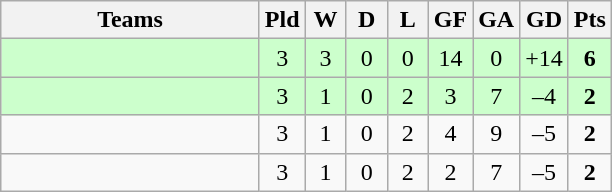<table class="wikitable" style="text-align: center;">
<tr>
<th width=165>Teams</th>
<th width=20>Pld</th>
<th width=20>W</th>
<th width=20>D</th>
<th width=20>L</th>
<th width=20>GF</th>
<th width=20>GA</th>
<th width=20>GD</th>
<th width=20>Pts</th>
</tr>
<tr align=center style="background:#ccffcc;">
<td style="text-align:left;"></td>
<td>3</td>
<td>3</td>
<td>0</td>
<td>0</td>
<td>14</td>
<td>0</td>
<td>+14</td>
<td><strong>6</strong></td>
</tr>
<tr align=center style="background:#ccffcc;">
<td style="text-align:left;"></td>
<td>3</td>
<td>1</td>
<td>0</td>
<td>2</td>
<td>3</td>
<td>7</td>
<td>–4</td>
<td><strong>2</strong></td>
</tr>
<tr align=center>
<td style="text-align:left;"></td>
<td>3</td>
<td>1</td>
<td>0</td>
<td>2</td>
<td>4</td>
<td>9</td>
<td>–5</td>
<td><strong>2</strong></td>
</tr>
<tr align=center>
<td style="text-align:left;"></td>
<td>3</td>
<td>1</td>
<td>0</td>
<td>2</td>
<td>2</td>
<td>7</td>
<td>–5</td>
<td><strong>2</strong></td>
</tr>
</table>
